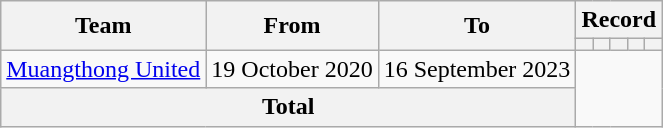<table class="wikitable" style="text-align: center">
<tr>
<th rowspan="2">Team</th>
<th rowspan="2">From</th>
<th rowspan="2">To</th>
<th colspan="5">Record</th>
</tr>
<tr>
<th></th>
<th></th>
<th></th>
<th></th>
<th></th>
</tr>
<tr>
<td align="left"><a href='#'>Muangthong United</a></td>
<td align="left">19 October 2020</td>
<td align="left">16 September 2023<br></td>
</tr>
<tr>
<th colspan="3">Total<br></th>
</tr>
</table>
